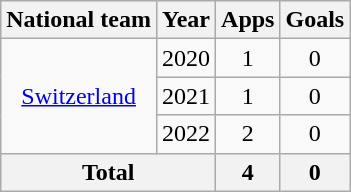<table class="wikitable" style="text-align:center">
<tr>
<th>National team</th>
<th>Year</th>
<th>Apps</th>
<th>Goals</th>
</tr>
<tr>
<td rowspan="3"><a href='#'>Switzerland</a></td>
<td>2020</td>
<td>1</td>
<td>0</td>
</tr>
<tr>
<td>2021</td>
<td>1</td>
<td>0</td>
</tr>
<tr>
<td>2022</td>
<td>2</td>
<td>0</td>
</tr>
<tr>
<th colspan="2">Total</th>
<th>4</th>
<th>0</th>
</tr>
</table>
